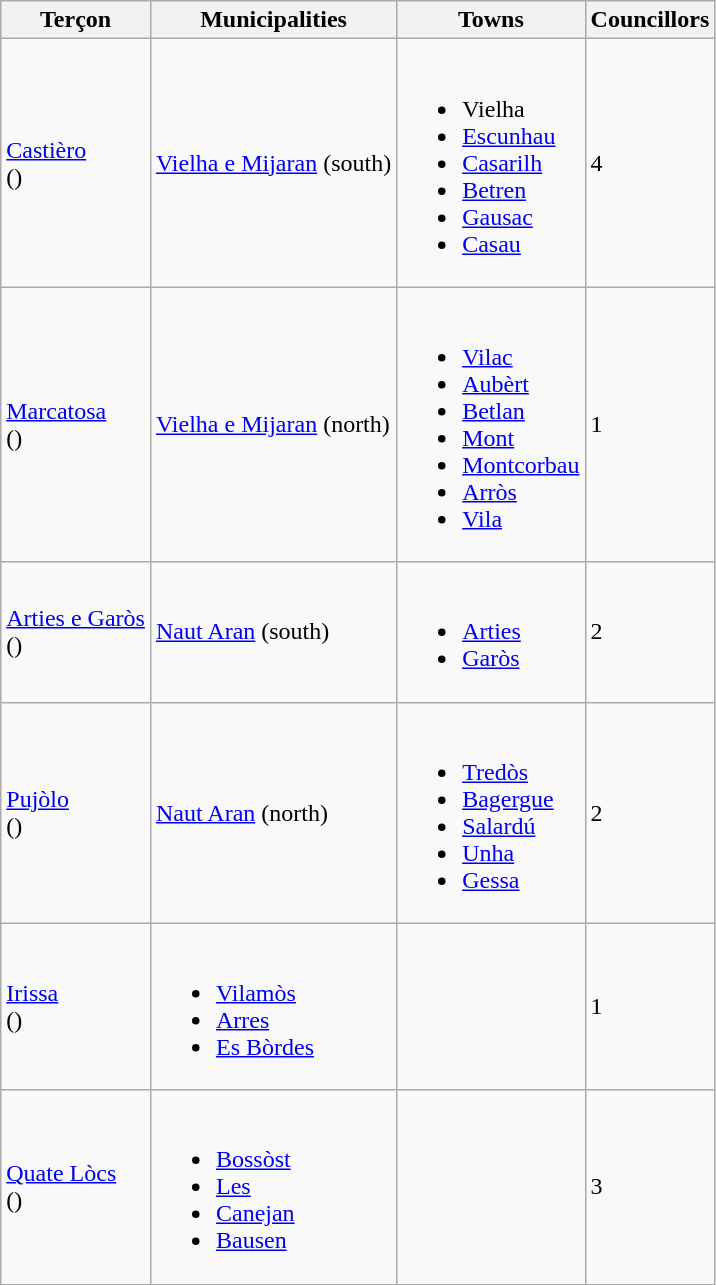<table class="wikitable">
<tr>
<th>Terçon</th>
<th>Municipalities</th>
<th>Towns</th>
<th>Councillors</th>
</tr>
<tr>
<td><a href='#'>Castièro</a><br>()</td>
<td><a href='#'>Vielha e Mijaran</a> (south)</td>
<td><br><ul><li>Vielha</li><li><a href='#'>Escunhau</a></li><li><a href='#'>Casarilh</a></li><li><a href='#'>Betren</a></li><li><a href='#'>Gausac</a></li><li><a href='#'>Casau</a></li></ul></td>
<td>4</td>
</tr>
<tr>
<td><a href='#'>Marcatosa</a><br>()</td>
<td><a href='#'>Vielha e Mijaran</a> (north)</td>
<td><br><ul><li><a href='#'>Vilac</a></li><li><a href='#'>Aubèrt</a></li><li><a href='#'>Betlan</a></li><li><a href='#'>Mont</a></li><li><a href='#'>Montcorbau</a></li><li><a href='#'>Arròs</a></li><li><a href='#'>Vila</a></li></ul></td>
<td>1</td>
</tr>
<tr>
<td><a href='#'>Arties e Garòs</a><br>()</td>
<td><a href='#'>Naut Aran</a> (south)</td>
<td><br><ul><li><a href='#'>Arties</a></li><li><a href='#'>Garòs</a></li></ul></td>
<td>2</td>
</tr>
<tr>
<td><a href='#'>Pujòlo</a><br>()</td>
<td><a href='#'>Naut Aran</a> (north)</td>
<td><br><ul><li><a href='#'>Tredòs</a></li><li><a href='#'>Bagergue</a></li><li><a href='#'>Salardú</a></li><li><a href='#'>Unha</a></li><li><a href='#'>Gessa</a></li></ul></td>
<td>2</td>
</tr>
<tr>
<td><a href='#'>Irissa</a><br>()</td>
<td><br><ul><li><a href='#'>Vilamòs</a></li><li><a href='#'>Arres</a></li><li><a href='#'>Es Bòrdes</a></li></ul></td>
<td></td>
<td>1</td>
</tr>
<tr>
<td><a href='#'>Quate Lòcs</a><br>()</td>
<td><br><ul><li><a href='#'>Bossòst</a></li><li><a href='#'>Les</a></li><li><a href='#'>Canejan</a></li><li><a href='#'>Bausen</a></li></ul></td>
<td></td>
<td>3</td>
</tr>
</table>
